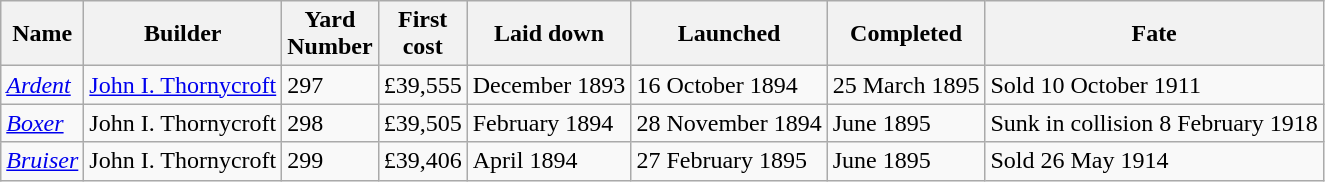<table class="wikitable">
<tr>
<th>Name</th>
<th>Builder</th>
<th>Yard <br> Number</th>
<th>First <br> cost</th>
<th>Laid down</th>
<th>Launched</th>
<th>Completed</th>
<th>Fate</th>
</tr>
<tr>
<td><a href='#'><em>Ardent</em></a></td>
<td><a href='#'>John I. Thornycroft</a></td>
<td>297</td>
<td>£39,555</td>
<td>December 1893</td>
<td>16 October 1894</td>
<td>25 March 1895</td>
<td>Sold 10 October 1911</td>
</tr>
<tr>
<td><a href='#'><em>Boxer</em></a></td>
<td>John I. Thornycroft</td>
<td>298</td>
<td>£39,505</td>
<td>February 1894</td>
<td>28 November 1894</td>
<td>June 1895</td>
<td>Sunk in collision 8 February 1918</td>
</tr>
<tr>
<td><a href='#'><em>Bruiser</em></a></td>
<td>John I. Thornycroft</td>
<td>299</td>
<td>£39,406</td>
<td>April 1894</td>
<td>27 February 1895</td>
<td>June 1895</td>
<td>Sold 26 May 1914</td>
</tr>
</table>
